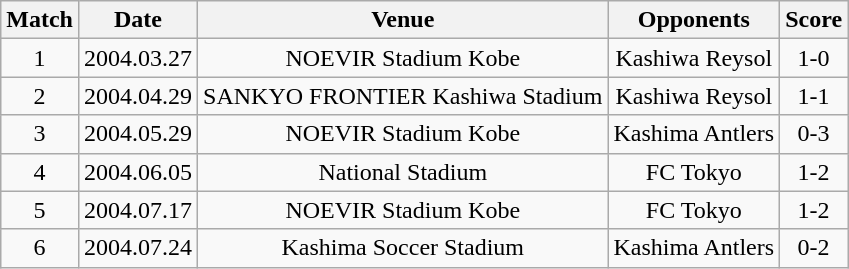<table class="wikitable" style="text-align:center;">
<tr>
<th>Match</th>
<th>Date</th>
<th>Venue</th>
<th>Opponents</th>
<th>Score</th>
</tr>
<tr>
<td>1</td>
<td>2004.03.27</td>
<td>NOEVIR Stadium Kobe</td>
<td>Kashiwa Reysol</td>
<td>1-0</td>
</tr>
<tr>
<td>2</td>
<td>2004.04.29</td>
<td>SANKYO FRONTIER Kashiwa Stadium</td>
<td>Kashiwa Reysol</td>
<td>1-1</td>
</tr>
<tr>
<td>3</td>
<td>2004.05.29</td>
<td>NOEVIR Stadium Kobe</td>
<td>Kashima Antlers</td>
<td>0-3</td>
</tr>
<tr>
<td>4</td>
<td>2004.06.05</td>
<td>National Stadium</td>
<td>FC Tokyo</td>
<td>1-2</td>
</tr>
<tr>
<td>5</td>
<td>2004.07.17</td>
<td>NOEVIR Stadium Kobe</td>
<td>FC Tokyo</td>
<td>1-2</td>
</tr>
<tr>
<td>6</td>
<td>2004.07.24</td>
<td>Kashima Soccer Stadium</td>
<td>Kashima Antlers</td>
<td>0-2</td>
</tr>
</table>
